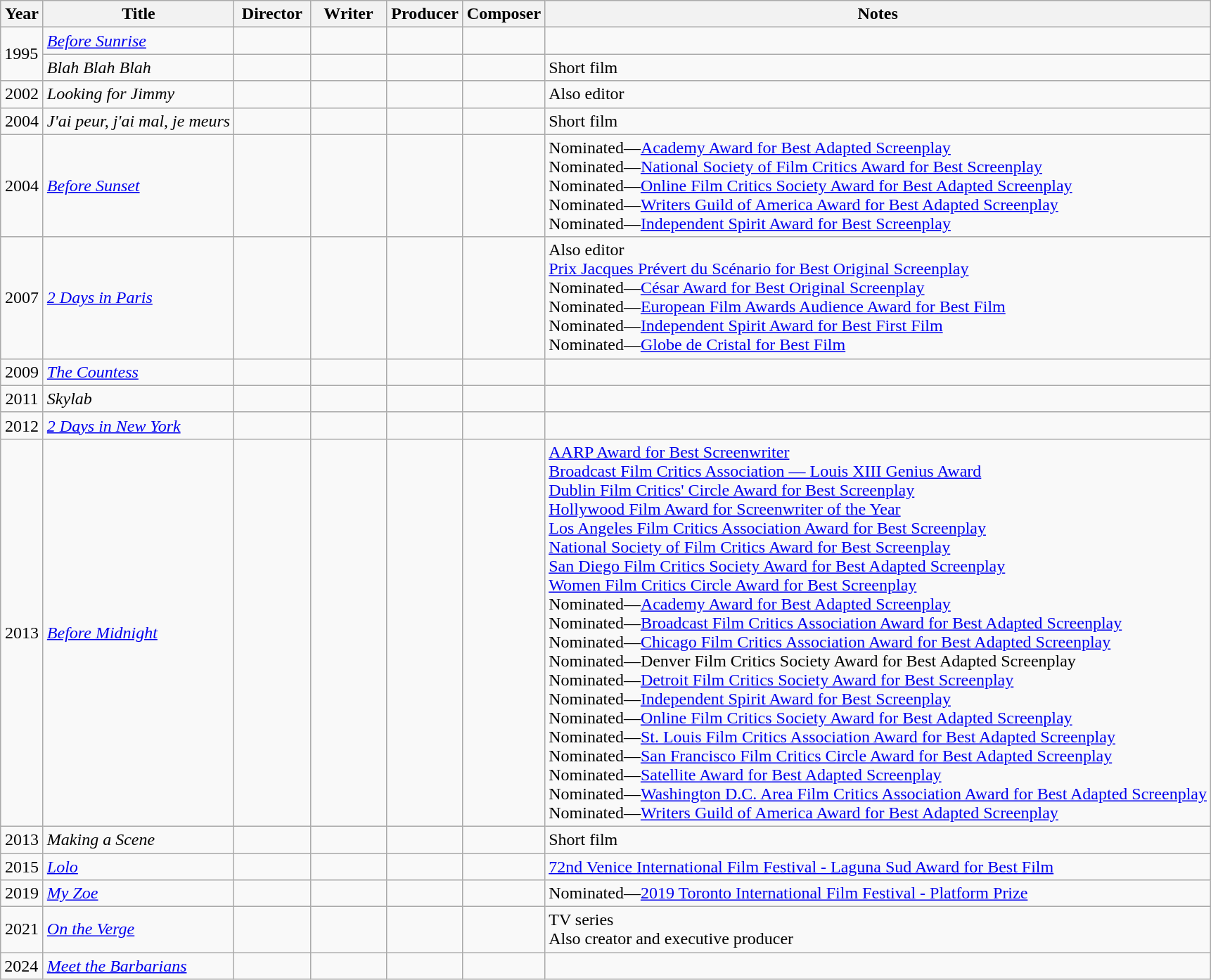<table class="wikitable sortable">
<tr>
<th width="33">Year</th>
<th>Title</th>
<th width=65>Director</th>
<th width=65>Writer</th>
<th width=65>Producer</th>
<th width=65>Composer</th>
<th>Notes</th>
</tr>
<tr>
<td rowspan=2>1995</td>
<td><em><a href='#'>Before Sunrise</a></em></td>
<td></td>
<td></td>
<td></td>
<td></td>
<td></td>
</tr>
<tr>
<td align="left"><em>Blah Blah Blah</em></td>
<td></td>
<td></td>
<td></td>
<td></td>
<td>Short film</td>
</tr>
<tr>
<td align="center">2002</td>
<td align="left"><em>Looking for Jimmy</em></td>
<td></td>
<td></td>
<td></td>
<td></td>
<td>Also editor</td>
</tr>
<tr>
<td align="center">2004</td>
<td align="left"><em>J'ai peur, j'ai mal, je meurs</em></td>
<td></td>
<td></td>
<td></td>
<td></td>
<td>Short film</td>
</tr>
<tr>
<td align="center">2004</td>
<td align="left"><em><a href='#'>Before Sunset</a></em></td>
<td></td>
<td></td>
<td></td>
<td></td>
<td>Nominated—<a href='#'>Academy Award for Best Adapted Screenplay</a><br>Nominated—<a href='#'>National Society of Film Critics Award for Best Screenplay</a><br>Nominated—<a href='#'>Online Film Critics Society Award for Best Adapted Screenplay</a><br>Nominated—<a href='#'>Writers Guild of America Award for Best Adapted Screenplay</a><br>Nominated—<a href='#'>Independent Spirit Award for Best Screenplay</a><br></td>
</tr>
<tr>
<td align="center">2007</td>
<td align="left"><em><a href='#'>2 Days in Paris</a></em></td>
<td></td>
<td></td>
<td></td>
<td></td>
<td>Also editor<br><a href='#'>Prix Jacques Prévert du Scénario for Best Original Screenplay</a><br>Nominated—<a href='#'>César Award for Best Original Screenplay</a><br>Nominated—<a href='#'>European Film Awards Audience Award for Best Film</a><br>Nominated—<a href='#'>Independent Spirit Award for Best First Film</a><br>Nominated—<a href='#'>Globe de Cristal for Best Film</a></td>
</tr>
<tr>
<td align="center">2009</td>
<td align="left"><em><a href='#'>The Countess</a></em></td>
<td></td>
<td></td>
<td></td>
<td></td>
<td></td>
</tr>
<tr>
<td align="center">2011</td>
<td align="left"><em>Skylab</em></td>
<td></td>
<td></td>
<td></td>
<td></td>
<td></td>
</tr>
<tr>
<td align="center">2012</td>
<td align="left"><em><a href='#'>2 Days in New York</a></em></td>
<td></td>
<td></td>
<td></td>
<td></td>
<td></td>
</tr>
<tr>
<td align="center">2013</td>
<td align="left"><em><a href='#'>Before Midnight</a></em></td>
<td></td>
<td></td>
<td></td>
<td></td>
<td><a href='#'>AARP Award for Best Screenwriter</a><br><a href='#'>Broadcast Film Critics Association — Louis XIII Genius Award</a><br><a href='#'>Dublin Film Critics' Circle Award for Best Screenplay</a><br><a href='#'>Hollywood Film Award for Screenwriter of the Year</a><br><a href='#'>Los Angeles Film Critics Association Award for Best Screenplay</a><br><a href='#'>National Society of Film Critics Award for Best Screenplay</a><br><a href='#'>San Diego Film Critics Society Award for Best Adapted Screenplay</a><br><a href='#'>Women Film Critics Circle Award for Best Screenplay</a><br>Nominated—<a href='#'>Academy Award for Best Adapted Screenplay</a><br>Nominated—<a href='#'>Broadcast Film Critics Association Award for Best Adapted Screenplay</a><br>Nominated—<a href='#'>Chicago Film Critics Association Award for Best Adapted Screenplay</a><br>Nominated—Denver Film Critics Society Award for Best Adapted Screenplay<br>Nominated—<a href='#'>Detroit Film Critics Society Award for Best Screenplay</a><br>Nominated—<a href='#'>Independent Spirit Award for Best Screenplay</a><br>Nominated—<a href='#'>Online Film Critics Society Award for Best Adapted Screenplay</a><br>Nominated—<a href='#'>St. Louis Film Critics Association Award for Best Adapted Screenplay</a><br>Nominated—<a href='#'>San Francisco Film Critics Circle Award for Best Adapted Screenplay</a><br>Nominated—<a href='#'>Satellite Award for Best Adapted Screenplay</a><br>Nominated—<a href='#'>Washington D.C. Area Film Critics Association Award for Best Adapted Screenplay</a><br>Nominated—<a href='#'>Writers Guild of America Award for Best Adapted Screenplay</a></td>
</tr>
<tr>
<td align="center">2013</td>
<td align="left"><em>Making a Scene</em></td>
<td></td>
<td></td>
<td></td>
<td></td>
<td>Short film</td>
</tr>
<tr>
<td align="center">2015</td>
<td align="left"><em><a href='#'>Lolo</a></em></td>
<td></td>
<td></td>
<td></td>
<td></td>
<td><a href='#'>72nd Venice International Film Festival - Laguna Sud Award for Best Film</a></td>
</tr>
<tr>
<td align="center">2019</td>
<td align="left"><em><a href='#'>My Zoe</a></em></td>
<td></td>
<td></td>
<td></td>
<td></td>
<td>Nominated—<a href='#'>2019 Toronto International Film Festival - Platform Prize</a></td>
</tr>
<tr>
<td align="center">2021</td>
<td align="left"><em><a href='#'>On the Verge</a></em></td>
<td></td>
<td></td>
<td></td>
<td></td>
<td>TV series<br>Also creator and executive producer</td>
</tr>
<tr>
<td>2024</td>
<td><em><a href='#'>Meet the Barbarians</a></em></td>
<td></td>
<td></td>
<td></td>
<td></td>
</tr>
</table>
